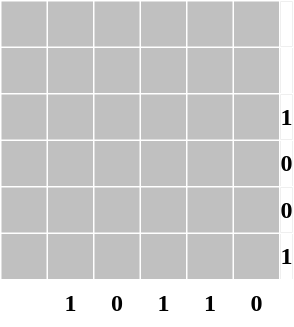<table border="0" cellpadding="0" cellspacing="1" style="text-align:center; background-color: white; color: black;">
<tr style="height:30px; background-color: silver;">
<td style="width:30px;"> </td>
<td style="width:30px;"> </td>
<td style="width:30px;"> </td>
<td style="width:30px;"> </td>
<td style="width:30px;"> </td>
<td style="width:30px;"> </td>
<td style="background-color: white;"></td>
</tr>
<tr style="height:30px; background-color: silver;">
<td style="width:30px;"> </td>
<td style="width:30px;"> </td>
<td style="width:30px;"> </td>
<td style="width:30px;"> </td>
<td style="width:30px;"> </td>
<td style="width:30px;"> </td>
<td style="background-color: white;"></td>
</tr>
<tr style="height:30px; background-color: silver;">
<td style="width:30px;"> </td>
<td style="width:30px;"> </td>
<td style="width:30px;"> </td>
<td style="width:30px;"> </td>
<td style="width:30px;"> </td>
<td style="width:30px;"> </td>
<td style="background-color: white;"><strong>1</strong></td>
</tr>
<tr style="height:30px; background-color: silver;">
<td style="width:30px;"> </td>
<td style="width:30px;"> </td>
<td style="width:30px;"> </td>
<td style="width:30px;"> </td>
<td style="width:30px;"> </td>
<td style="width:30px;"> </td>
<td style="background-color: white;"><strong>0</strong></td>
</tr>
<tr style="height:30px; background-color: silver;">
<td style="width:30px;"> </td>
<td style="width:30px;"> </td>
<td style="width:30px;"> </td>
<td style="width:30px;"> </td>
<td style="width:30px;"> </td>
<td style="width:30px;"> </td>
<td style="background-color: white;"><strong>0</strong></td>
</tr>
<tr style="height:30px; background-color: silver;">
<td style="width:30px;"> </td>
<td style="width:30px;"> </td>
<td style="width:30px;"> </td>
<td style="width:30px;"> </td>
<td style="width:30px;"> </td>
<td style="width:30px;"> </td>
<td style="background-color: white;"><strong>1</strong></td>
</tr>
<tr style="height:30px; background-color:white; color: black;">
<td style="width:30px;"> </td>
<td style="width:30px;"><strong>1</strong></td>
<td style="width:30px;"><strong>0</strong></td>
<td style="width:30px;"><strong>1</strong></td>
<td style="width:30px;"><strong>1</strong></td>
<td style="width:30px;"><strong>0</strong></td>
</tr>
</table>
